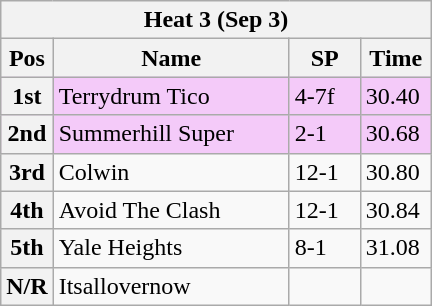<table class="wikitable">
<tr>
<th colspan="6">Heat 3 (Sep 3)</th>
</tr>
<tr>
<th width=20>Pos</th>
<th width=150>Name</th>
<th width=40>SP</th>
<th width=40>Time</th>
</tr>
<tr style="background: #f4caf9;">
<th>1st</th>
<td>Terrydrum Tico</td>
<td>4-7f</td>
<td>30.40</td>
</tr>
<tr style="background: #f4caf9;">
<th>2nd</th>
<td>Summerhill Super</td>
<td>2-1</td>
<td>30.68</td>
</tr>
<tr>
<th>3rd</th>
<td>Colwin</td>
<td>12-1</td>
<td>30.80</td>
</tr>
<tr>
<th>4th</th>
<td>Avoid The Clash</td>
<td>12-1</td>
<td>30.84</td>
</tr>
<tr>
<th>5th</th>
<td>Yale Heights</td>
<td>8-1</td>
<td>31.08</td>
</tr>
<tr>
<th>N/R</th>
<td>Itsallovernow</td>
<td></td>
<td></td>
</tr>
</table>
